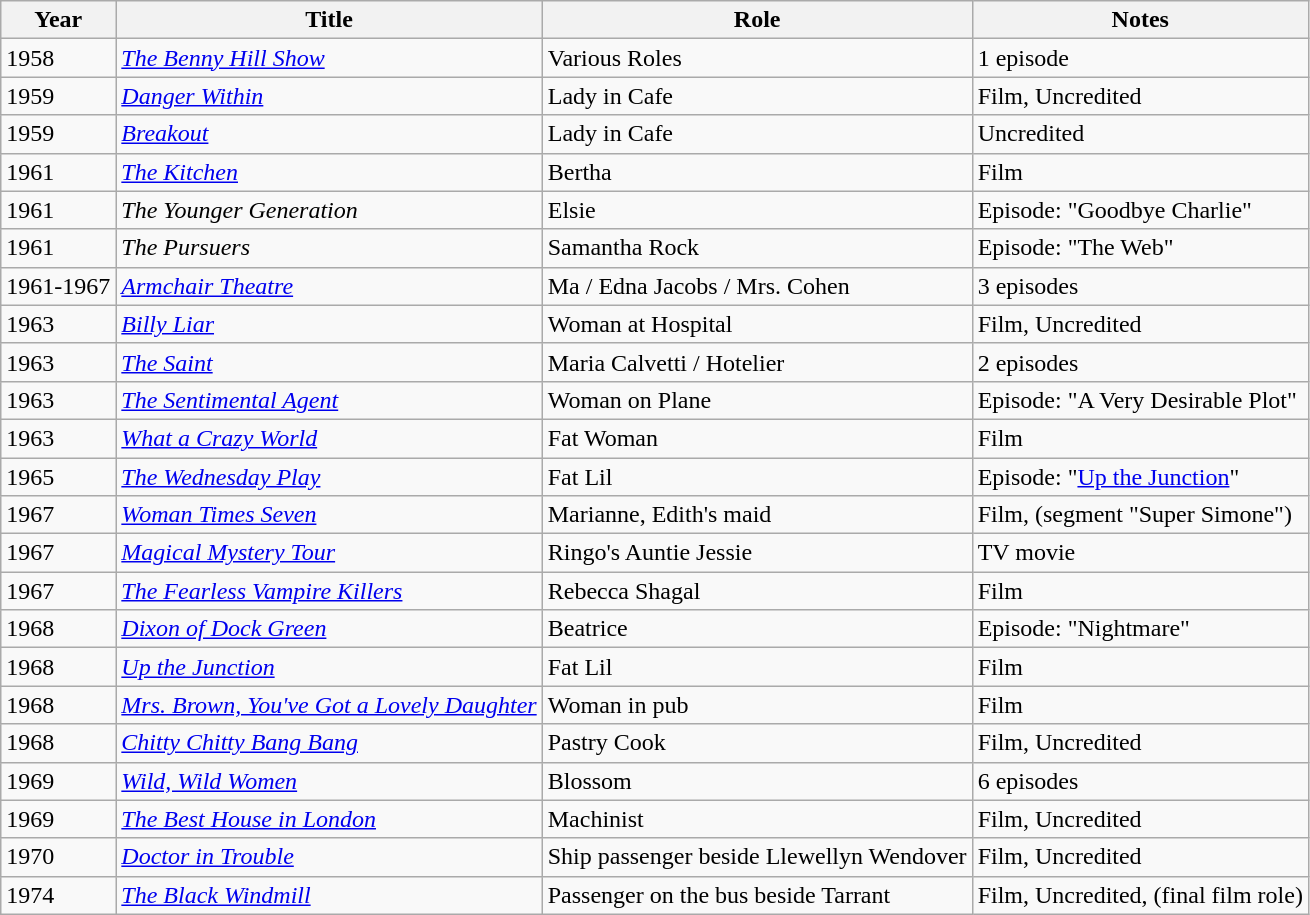<table class="wikitable">
<tr>
<th>Year</th>
<th>Title</th>
<th>Role</th>
<th>Notes</th>
</tr>
<tr>
<td>1958</td>
<td><em><a href='#'>The Benny Hill Show</a></em></td>
<td>Various Roles</td>
<td>1 episode</td>
</tr>
<tr>
<td>1959</td>
<td><em><a href='#'>Danger Within</a></em></td>
<td>Lady in Cafe</td>
<td>Film, Uncredited</td>
</tr>
<tr>
<td>1959</td>
<td><em><a href='#'>Breakout</a></em></td>
<td>Lady in Cafe</td>
<td>Uncredited</td>
</tr>
<tr>
<td>1961</td>
<td><em><a href='#'>The Kitchen</a></em></td>
<td>Bertha</td>
<td>Film</td>
</tr>
<tr>
<td>1961</td>
<td><em>The Younger Generation</em></td>
<td>Elsie</td>
<td>Episode: "Goodbye Charlie"</td>
</tr>
<tr>
<td>1961</td>
<td><em>The Pursuers</em></td>
<td>Samantha Rock</td>
<td>Episode: "The Web"</td>
</tr>
<tr>
<td>1961-1967</td>
<td><em><a href='#'>Armchair Theatre</a></em></td>
<td>Ma / Edna Jacobs / Mrs. Cohen</td>
<td>3 episodes</td>
</tr>
<tr>
<td>1963</td>
<td><em><a href='#'>Billy Liar</a></em></td>
<td>Woman at Hospital</td>
<td>Film, Uncredited</td>
</tr>
<tr>
<td>1963</td>
<td><em><a href='#'>The Saint</a></em></td>
<td>Maria Calvetti / Hotelier</td>
<td>2 episodes</td>
</tr>
<tr>
<td>1963</td>
<td><em><a href='#'>The Sentimental Agent</a></em></td>
<td>Woman on Plane</td>
<td>Episode: "A Very Desirable Plot"</td>
</tr>
<tr>
<td>1963</td>
<td><em><a href='#'>What a Crazy World</a></em></td>
<td>Fat Woman</td>
<td>Film</td>
</tr>
<tr>
<td>1965</td>
<td><em><a href='#'>The Wednesday Play</a></em></td>
<td>Fat Lil</td>
<td>Episode: "<a href='#'>Up the Junction</a>"</td>
</tr>
<tr>
<td>1967</td>
<td><em><a href='#'>Woman Times Seven</a></em></td>
<td>Marianne, Edith's maid</td>
<td>Film, (segment "Super Simone")</td>
</tr>
<tr>
<td>1967</td>
<td><em><a href='#'>Magical Mystery Tour</a></em></td>
<td>Ringo's Auntie Jessie</td>
<td>TV movie</td>
</tr>
<tr>
<td>1967</td>
<td><em><a href='#'>The Fearless Vampire Killers</a></em></td>
<td>Rebecca Shagal</td>
<td>Film</td>
</tr>
<tr>
<td>1968</td>
<td><em><a href='#'>Dixon of Dock Green</a></em></td>
<td>Beatrice</td>
<td>Episode: "Nightmare"</td>
</tr>
<tr>
<td>1968</td>
<td><em><a href='#'>Up the Junction</a></em></td>
<td>Fat Lil</td>
<td>Film</td>
</tr>
<tr>
<td>1968</td>
<td><em><a href='#'>Mrs. Brown, You've Got a Lovely Daughter</a></em></td>
<td>Woman in pub</td>
<td>Film</td>
</tr>
<tr>
<td>1968</td>
<td><em><a href='#'>Chitty Chitty Bang Bang</a></em></td>
<td>Pastry Cook</td>
<td>Film, Uncredited</td>
</tr>
<tr>
<td>1969</td>
<td><em><a href='#'>Wild, Wild Women</a></em></td>
<td>Blossom</td>
<td>6 episodes</td>
</tr>
<tr>
<td>1969</td>
<td><em><a href='#'>The Best House in London</a></em></td>
<td>Machinist</td>
<td>Film, Uncredited</td>
</tr>
<tr>
<td>1970</td>
<td><em><a href='#'>Doctor in Trouble</a></em></td>
<td>Ship passenger beside Llewellyn Wendover</td>
<td>Film, Uncredited</td>
</tr>
<tr>
<td>1974</td>
<td><em><a href='#'>The Black Windmill</a></em></td>
<td>Passenger on the bus beside Tarrant</td>
<td>Film, Uncredited, (final film role)</td>
</tr>
</table>
